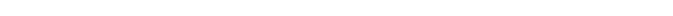<table style="width:70%; text-align:center;">
<tr style="color:white;">
<td style="background:"><strong>2</strong></td>
<td style="background:"><strong>1</strong></td>
</tr>
</table>
